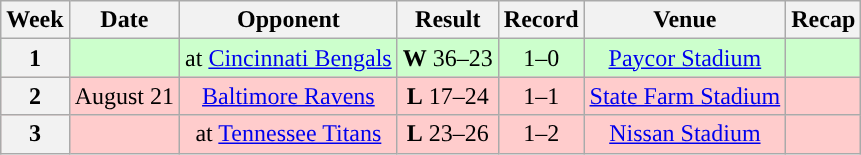<table class="wikitable" style="text-align:center">
<tr>
<th>Week</th>
<th>Date</th>
<th>Opponent</th>
<th>Result</th>
<th>Record</th>
<th>Venue</th>
<th>Recap</th>
</tr>
<tr style="background:#cfc">
<th>1</th>
<td></td>
<td>at <a href='#'>Cincinnati Bengals</a></td>
<td><strong>W</strong> 36–23</td>
<td>1–0</td>
<td><a href='#'>Paycor Stadium</a></td>
<td></td>
</tr>
<tr style="background:#fcc">
<th>2</th>
<td>August 21</td>
<td><a href='#'>Baltimore Ravens</a></td>
<td><strong>L</strong> 17–24</td>
<td>1–1</td>
<td><a href='#'>State Farm Stadium</a></td>
<td></td>
</tr>
<tr style="background:#fcc">
<th>3</th>
<td></td>
<td>at <a href='#'>Tennessee Titans</a></td>
<td><strong>L</strong> 23–26</td>
<td>1–2</td>
<td><a href='#'>Nissan Stadium</a></td>
<td></td>
</tr>
</table>
